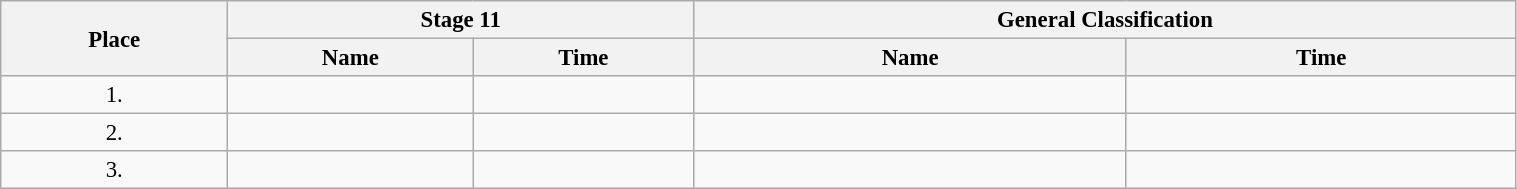<table class="wikitable"  style="font-size:95%; width:80%;">
<tr>
<th rowspan="2">Place</th>
<th colspan="2">Stage 11</th>
<th colspan="2">General Classification</th>
</tr>
<tr>
<th>Name</th>
<th>Time</th>
<th>Name</th>
<th>Time</th>
</tr>
<tr>
<td style="text-align:center;">1.</td>
<td></td>
<td></td>
<td></td>
<td></td>
</tr>
<tr>
<td style="text-align:center;">2.</td>
<td></td>
<td></td>
<td></td>
<td></td>
</tr>
<tr>
<td style="text-align:center;">3.</td>
<td></td>
<td></td>
<td></td>
<td></td>
</tr>
</table>
